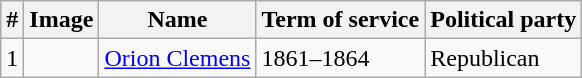<table class="wikitable sortable">
<tr>
<th>#</th>
<th>Image</th>
<th>Name</th>
<th>Term of service</th>
<th>Political party</th>
</tr>
<tr>
<td>1</td>
<td></td>
<td><a href='#'>Orion Clemens</a></td>
<td>1861–1864</td>
<td>Republican</td>
</tr>
</table>
